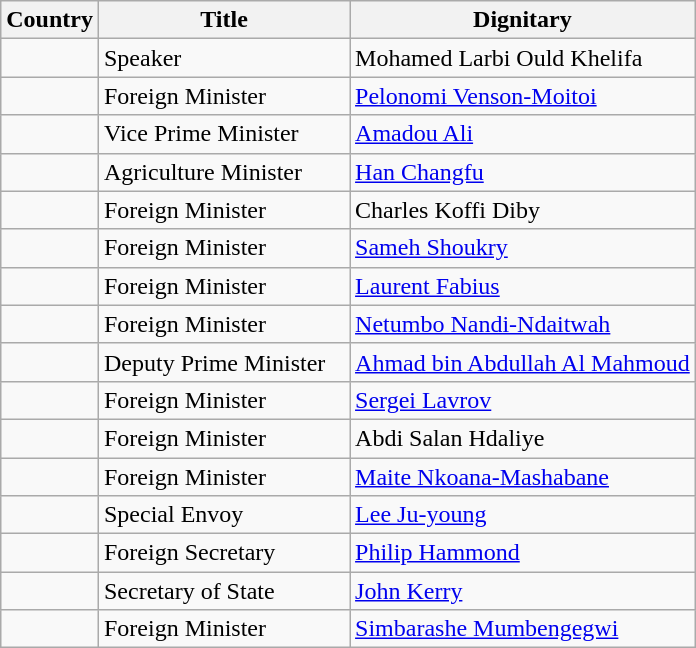<table class="wikitable sortable">
<tr>
<th>Country</th>
<th width="160px">Title</th>
<th>Dignitary</th>
</tr>
<tr>
<td></td>
<td>Speaker</td>
<td>Mohamed Larbi Ould Khelifa</td>
</tr>
<tr>
<td></td>
<td>Foreign Minister</td>
<td><a href='#'>Pelonomi Venson-Moitoi</a></td>
</tr>
<tr>
<td></td>
<td data-sort-value="Deputy Prime Minister">Vice Prime Minister</td>
<td><a href='#'>Amadou Ali</a></td>
</tr>
<tr>
<td></td>
<td>Agriculture Minister</td>
<td><a href='#'>Han Changfu</a></td>
</tr>
<tr>
<td></td>
<td>Foreign Minister</td>
<td>Charles Koffi Diby</td>
</tr>
<tr>
<td></td>
<td>Foreign Minister</td>
<td><a href='#'>Sameh Shoukry</a></td>
</tr>
<tr>
<td></td>
<td>Foreign Minister</td>
<td><a href='#'>Laurent Fabius</a></td>
</tr>
<tr>
<td></td>
<td>Foreign Minister</td>
<td><a href='#'>Netumbo Nandi-Ndaitwah</a></td>
</tr>
<tr>
<td></td>
<td>Deputy Prime Minister</td>
<td><a href='#'>Ahmad bin Abdullah Al Mahmoud</a></td>
</tr>
<tr>
<td></td>
<td>Foreign Minister</td>
<td><a href='#'>Sergei Lavrov</a></td>
</tr>
<tr>
<td></td>
<td>Foreign Minister</td>
<td>Abdi Salan Hdaliye</td>
</tr>
<tr>
<td></td>
<td>Foreign Minister</td>
<td><a href='#'>Maite Nkoana-Mashabane</a></td>
</tr>
<tr>
<td></td>
<td>Special Envoy</td>
<td><a href='#'>Lee Ju-young</a></td>
</tr>
<tr>
<td></td>
<td>Foreign Secretary</td>
<td><a href='#'>Philip Hammond</a></td>
</tr>
<tr>
<td></td>
<td>Secretary of State</td>
<td><a href='#'>John Kerry</a></td>
</tr>
<tr>
<td></td>
<td>Foreign Minister</td>
<td><a href='#'>Simbarashe Mumbengegwi</a></td>
</tr>
</table>
